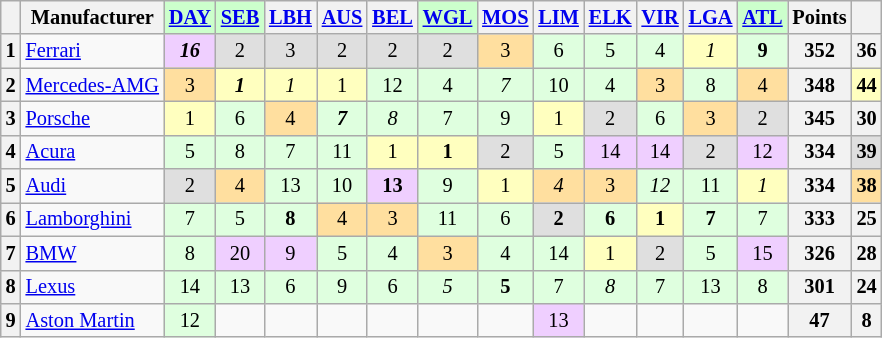<table class="wikitable" style="font-size:85%; text-align:center">
<tr style="background:#f9f9f9; vertical-align:top;">
<th valign=middle></th>
<th valign=middle>Manufacturer</th>
<td style="background:#ccffcc;"><strong><a href='#'>DAY</a></strong></td>
<td style="background:#ccffcc;"><strong><a href='#'>SEB</a></strong></td>
<th><a href='#'>LBH</a></th>
<th><a href='#'>AUS</a></th>
<th><a href='#'>BEL</a></th>
<td style="background:#ccffcc;"><strong><a href='#'>WGL</a></strong></td>
<th><a href='#'>MOS</a></th>
<th><a href='#'>LIM</a></th>
<th><a href='#'>ELK</a></th>
<th><a href='#'>VIR</a></th>
<th><a href='#'>LGA</a></th>
<td style="background:#ccffcc;"><strong><a href='#'>ATL</a></strong></td>
<th valign=middle>Points</th>
<th valign=middle></th>
</tr>
<tr>
<th>1</th>
<td align=left><a href='#'>Ferrari</a></td>
<td style="background:#efcfff;"><strong><em>16</em></strong></td>
<td style="background:#dfdfdf;">2</td>
<td style="background:#dfdfdf;">3</td>
<td style="background:#dfdfdf;">2</td>
<td style="background:#dfdfdf;">2</td>
<td style="background:#dfdfdf;">2</td>
<td style="background:#ffdf9f;">3</td>
<td style="background:#dfffdf;">6</td>
<td style="background:#dfffdf;">5</td>
<td style="background:#dfffdf;">4</td>
<td style="background:#ffffbf;"><em>1</em></td>
<td style="background:#dfffdf;"><strong>9</strong></td>
<th>352</th>
<th>36</th>
</tr>
<tr>
<th>2</th>
<td align=left><a href='#'>Mercedes-AMG</a></td>
<td style="background:#ffdf9f;">3</td>
<td style="background:#ffffbf;"><strong><em>1</em></strong></td>
<td style="background:#ffffbf;"><em>1</em></td>
<td style="background:#ffffbf;">1</td>
<td style="background:#dfffdf;">12</td>
<td style="background:#dfffdf;">4</td>
<td style="background:#dfffdf;"><em>7</em></td>
<td style="background:#dfffdf;">10</td>
<td style="background:#dfffdf;">4</td>
<td style="background:#ffdf9f;">3</td>
<td style="background:#dfffdf;">8</td>
<td style="background:#ffdf9f;">4</td>
<th>348</th>
<th style="background:#ffffbf;">44</th>
</tr>
<tr>
<th>3</th>
<td align=left><a href='#'>Porsche</a></td>
<td style="background:#ffffbf;">1</td>
<td style="background:#dfffdf;">6</td>
<td style="background:#ffdf9f;">4</td>
<td style="background:#dfffdf;"><strong><em>7</em></strong></td>
<td style="background:#dfffdf;"><em>8</em></td>
<td style="background:#dfffdf;">7</td>
<td style="background:#dfffdf;">9</td>
<td style="background:#ffffbf;">1</td>
<td style="background:#dfdfdf;">2</td>
<td style="background:#dfffdf;">6</td>
<td style="background:#ffdf9f;">3</td>
<td style="background:#dfdfdf;">2</td>
<th>345</th>
<th>30</th>
</tr>
<tr>
<th>4</th>
<td align=left><a href='#'>Acura</a></td>
<td style="background:#dfffdf;">5</td>
<td style="background:#dfffdf;">8</td>
<td style="background:#dfffdf;">7</td>
<td style="background:#dfffdf;">11</td>
<td style="background:#ffffbf;">1</td>
<td style="background:#ffffbf;"><strong>1</strong></td>
<td style="background:#dfdfdf;">2</td>
<td style="background:#dfffdf;">5</td>
<td style="background:#efcfff;">14</td>
<td style="background:#efcfff;">14</td>
<td style="background:#dfdfdf;">2</td>
<td style="background:#efcfff;">12</td>
<th>334</th>
<th style="background:#dfdfdf;">39</th>
</tr>
<tr>
<th>5</th>
<td align=left><a href='#'>Audi</a></td>
<td style="background:#dfdfdf;">2</td>
<td style="background:#ffdf9f;">4</td>
<td style="background:#dfffdf;">13</td>
<td style="background:#dfffdf;">10</td>
<td style="background:#efcfff;"><strong>13</strong></td>
<td style="background:#dfffdf;">9</td>
<td style="background:#ffffbf;">1</td>
<td style="background:#ffdf9f;"><em>4</em></td>
<td style="background:#ffdf9f;">3</td>
<td style="background:#dfffdf;"><em>12</em></td>
<td style="background:#dfffdf;">11</td>
<td style="background:#ffffbf;"><em>1</em></td>
<th>334</th>
<th style="background:#ffdf9f;">38</th>
</tr>
<tr>
<th>6</th>
<td align=left><a href='#'>Lamborghini</a></td>
<td style="background:#dfffdf;">7</td>
<td style="background:#dfffdf;">5</td>
<td style="background:#dfffdf;"><strong>8</strong></td>
<td style="background:#ffdf9f;">4</td>
<td style="background:#ffdf9f;">3</td>
<td style="background:#dfffdf;">11</td>
<td style="background:#dfffdf;">6</td>
<td style="background:#dfdfdf;"><strong>2</strong></td>
<td style="background:#dfffdf;"><strong>6</strong></td>
<td style="background:#ffffbf;"><strong>1</strong></td>
<td style="background:#dfffdf;"><strong>7</strong></td>
<td style="background:#dfffdf;">7</td>
<th>333</th>
<th>25</th>
</tr>
<tr>
<th>7</th>
<td align=left><a href='#'>BMW</a></td>
<td style="background:#dfffdf;">8</td>
<td style="background:#efcfff;">20</td>
<td style="background:#efcfff;">9</td>
<td style="background:#dfffdf;">5</td>
<td style="background:#dfffdf;">4</td>
<td style="background:#ffdf9f;">3</td>
<td style="background:#dfffdf;">4</td>
<td style="background:#dfffdf;">14</td>
<td style="background:#ffffbf;">1</td>
<td style="background:#dfdfdf;">2</td>
<td style="background:#dfffdf;">5</td>
<td style="background:#efcfff;">15</td>
<th>326</th>
<th>28</th>
</tr>
<tr>
<th>8</th>
<td align=left><a href='#'>Lexus</a></td>
<td style="background:#dfffdf;">14</td>
<td style="background:#dfffdf;">13</td>
<td style="background:#dfffdf;">6</td>
<td style="background:#dfffdf;">9</td>
<td style="background:#dfffdf;">6</td>
<td style="background:#dfffdf;"><em>5</em></td>
<td style="background:#dfffdf;"><strong>5</strong></td>
<td style="background:#dfffdf;">7</td>
<td style="background:#dfffdf;"><em>8</em></td>
<td style="background:#dfffdf;">7</td>
<td style="background:#dfffdf;">13</td>
<td style="background:#dfffdf;">8</td>
<th>301</th>
<th>24</th>
</tr>
<tr>
<th>9</th>
<td align=left><a href='#'>Aston Martin</a></td>
<td style="background:#dfffdf;">12</td>
<td></td>
<td></td>
<td></td>
<td></td>
<td></td>
<td></td>
<td style="background:#efcfff;">13</td>
<td></td>
<td></td>
<td></td>
<td></td>
<th>47</th>
<th>8</th>
</tr>
</table>
